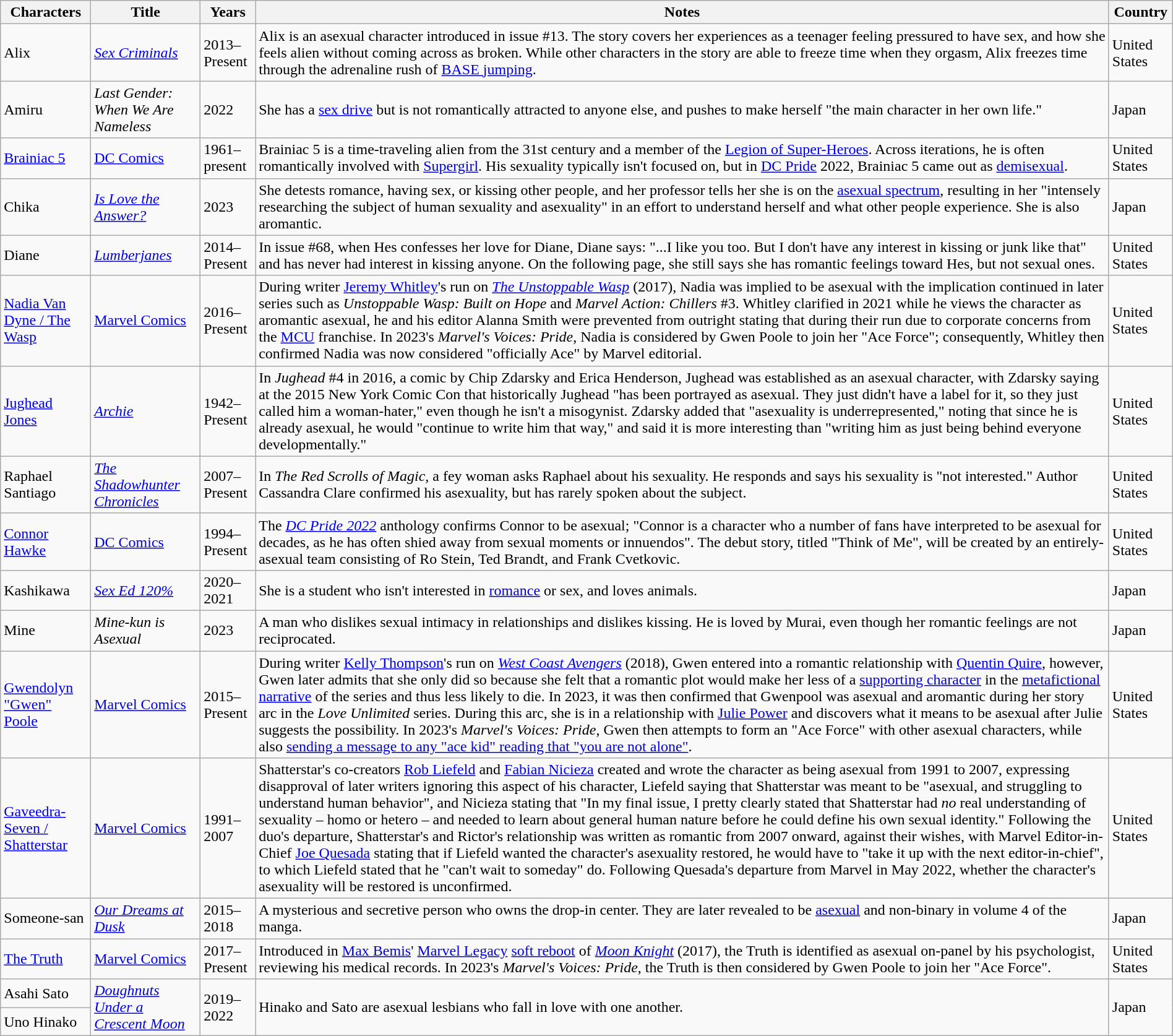<table class="wikitable sortable" style="width: 100%">
<tr>
<th>Characters</th>
<th>Title</th>
<th>Years</th>
<th>Notes</th>
<th>Country</th>
</tr>
<tr>
<td>Alix</td>
<td scope="row"><em><a href='#'>Sex Criminals</a></em></td>
<td>2013–Present</td>
<td>Alix is an asexual character introduced in issue #13. The story covers her experiences as a teenager feeling pressured to have sex, and how she feels alien without coming across as broken. While other characters in the story are able to freeze time when they orgasm, Alix freezes time through the adrenaline rush of <a href='#'>BASE jumping</a>.</td>
<td>United States</td>
</tr>
<tr>
<td>Amiru</td>
<td scope="row"><em>Last Gender: When We Are Nameless</em></td>
<td>2022</td>
<td>She has a <a href='#'>sex drive</a> but is not romantically attracted to anyone else, and pushes to make herself "the main character in her own life."</td>
<td>Japan</td>
</tr>
<tr>
<td><a href='#'>Brainiac 5</a></td>
<td><a href='#'>DC Comics</a></td>
<td>1961–present</td>
<td>Brainiac 5 is a time-traveling alien from the 31st century and a member of the <a href='#'>Legion of Super-Heroes</a>. Across iterations, he is often romantically involved with <a href='#'>Supergirl</a>. His sexuality typically isn't focused on, but in <a href='#'>DC Pride</a> 2022, Brainiac 5 came out as <a href='#'>demisexual</a>.</td>
<td>United States</td>
</tr>
<tr>
<td>Chika</td>
<td scope="row"><em><a href='#'>Is Love the Answer?</a></em></td>
<td>2023</td>
<td>She detests romance, having sex, or kissing other people, and her professor tells her she is on the <a href='#'>asexual spectrum</a>, resulting in her "intensely researching the subject of human sexuality and asexuality" in an effort to understand herself and what other people experience. She is also aromantic.</td>
<td>Japan</td>
</tr>
<tr>
<td>Diane</td>
<td scope="row"><em><a href='#'>Lumberjanes</a></em></td>
<td>2014–Present</td>
<td>In issue #68, when Hes confesses her love for Diane, Diane says: "...I like you too. But I don't have any interest in kissing or junk like that" and has never had interest in kissing anyone. On the following page, she still says she has romantic feelings toward Hes, but not sexual ones.</td>
<td>United States</td>
</tr>
<tr>
<td><a href='#'>Nadia Van Dyne / The Wasp</a></td>
<td><a href='#'>Marvel Comics</a></td>
<td>2016–Present</td>
<td>During writer <a href='#'>Jeremy Whitley</a>'s run on <em><a href='#'>The Unstoppable Wasp</a></em> (2017), Nadia was implied to be asexual with the implication continued in later series such as <em>Unstoppable Wasp: Built on Hope</em> and <em>Marvel Action: Chillers</em> #3. Whitley clarified in 2021 while he views the character as aromantic asexual, he and his editor Alanna Smith were prevented from outright stating that during their run due to corporate concerns from the <a href='#'>MCU</a> franchise. In 2023's <em>Marvel's Voices: Pride</em>, Nadia is considered by Gwen Poole to join her "Ace Force"; consequently, Whitley then confirmed Nadia was now considered "officially Ace" by Marvel editorial.</td>
<td>United States</td>
</tr>
<tr>
<td><a href='#'>Jughead Jones</a></td>
<td scope="row"><em><a href='#'>Archie</a></em></td>
<td>1942–Present</td>
<td>In <em>Jughead</em> #4 in 2016, a comic by Chip Zdarsky and Erica Henderson, Jughead was established as an asexual character, with Zdarsky saying at the 2015 New York Comic Con that historically Jughead "has been portrayed as asexual. They just didn't have a label for it, so they just called him a woman-hater," even though he isn't a misogynist. Zdarsky added that "asexuality is underrepresented," noting that since he is already asexual, he would "continue to write him that way," and said it is more interesting than "writing him as just being behind everyone developmentally."</td>
<td>United States</td>
</tr>
<tr>
<td>Raphael Santiago</td>
<td scope="row"><em><a href='#'>The Shadowhunter Chronicles</a></em></td>
<td>2007–Present</td>
<td>In <em>The Red Scrolls of Magic,</em> a fey woman asks Raphael about his sexuality. He responds and says his sexuality is "not interested." Author Cassandra Clare confirmed his asexuality, but has rarely spoken about the subject.</td>
<td>United States</td>
</tr>
<tr>
<td><a href='#'>Connor Hawke</a></td>
<td scope="row"><a href='#'>DC Comics</a></td>
<td>1994–Present</td>
<td>The <em><a href='#'>DC Pride 2022</a></em> anthology confirms Connor to be asexual; "Connor is a character who a number of fans have interpreted to be asexual for decades, as he has often shied away from sexual moments or innuendos". The debut story, titled "Think of Me", will be created by an entirely-asexual team consisting of Ro Stein, Ted Brandt, and Frank Cvetkovic.</td>
<td>United States</td>
</tr>
<tr>
<td>Kashikawa</td>
<td scope="row"><em><a href='#'>Sex Ed 120%</a></em></td>
<td>2020–2021</td>
<td>She is a student who isn't interested in <a href='#'>romance</a> or sex, and loves animals.</td>
<td>Japan</td>
</tr>
<tr>
<td>Mine</td>
<td scope="row"><em>Mine-kun is Asexual</em></td>
<td>2023</td>
<td>A man who dislikes sexual intimacy in relationships and dislikes kissing. He is loved by Murai, even though her romantic feelings are not reciprocated.</td>
<td>Japan</td>
</tr>
<tr>
<td><a href='#'>Gwendolyn "Gwen" Poole</a></td>
<td><a href='#'>Marvel Comics</a></td>
<td>2015–Present</td>
<td>During writer <a href='#'>Kelly Thompson</a>'s run on <em><a href='#'>West Coast Avengers</a></em> (2018), Gwen entered into a romantic relationship with <a href='#'>Quentin Quire</a>, however, Gwen later admits that she only did so because she felt that a romantic plot would make her less of a <a href='#'>supporting character</a> in the <a href='#'>metafictional</a> <a href='#'>narrative</a> of the series and thus less likely to die. In 2023, it was then confirmed that Gwenpool was asexual and aromantic during her story arc in the <em>Love Unlimited</em> series. During this arc, she is in a relationship with <a href='#'>Julie Power</a> and discovers what it means to be asexual after Julie suggests the possibility. In 2023's <em>Marvel's Voices: Pride</em>, Gwen then attempts to form an "Ace Force" with other asexual characters, while also <a href='#'>sending a message to any "ace kid" reading that "you are not alone"</a>.</td>
<td>United States</td>
</tr>
<tr>
<td><a href='#'>Gaveedra-Seven / Shatterstar</a></td>
<td><a href='#'>Marvel Comics</a></td>
<td>1991–2007</td>
<td>Shatterstar's co-creators <a href='#'>Rob Liefeld</a> and <a href='#'>Fabian Nicieza</a> created and wrote the character as being asexual from 1991 to 2007, expressing disapproval of later writers ignoring this aspect of his character, Liefeld saying that Shatterstar was meant to be "asexual, and struggling to understand human behavior", and Nicieza stating that "In my final issue, I pretty clearly stated that Shatterstar had <em>no</em> real understanding of sexuality – homo or hetero – and needed to learn about general human nature before he could define his own sexual identity." Following the duo's departure, Shatterstar's and Rictor's relationship was written as romantic from 2007 onward, against their wishes, with Marvel Editor-in-Chief <a href='#'>Joe Quesada</a> stating that if Liefeld wanted the character's asexuality restored, he would have to "take it up with the next editor-in-chief", to which Liefeld stated that he "can't wait to someday" do. Following Quesada's departure from Marvel in May 2022, whether the character's asexuality will be restored is unconfirmed.</td>
<td>United States</td>
</tr>
<tr>
<td>Someone-san</td>
<td scope="row"><em><a href='#'>Our Dreams at Dusk</a></em></td>
<td>2015–2018</td>
<td>A mysterious and secretive person who owns the drop-in center. They are later revealed to be <a href='#'>asexual</a> and non-binary in volume 4 of the manga.</td>
<td>Japan</td>
</tr>
<tr>
<td><a href='#'>The Truth</a></td>
<td scope="row"><a href='#'>Marvel Comics</a></td>
<td>2017–Present</td>
<td>Introduced in <a href='#'>Max Bemis</a>' <a href='#'>Marvel Legacy</a> <a href='#'>soft reboot</a> of <em><a href='#'>Moon Knight</a></em> (2017), the Truth is identified as asexual on-panel by his psychologist, reviewing his medical records. In 2023's <em>Marvel's Voices: Pride</em>, the Truth is then considered by Gwen Poole to join her "Ace Force".</td>
<td>United States</td>
</tr>
<tr>
<td>Asahi Sato</td>
<td rowspan=2><em><a href='#'>Doughnuts Under a Crescent Moon</a></em></td>
<td rowspan=2>2019–2022</td>
<td rowspan=2>Hinako and Sato are asexual lesbians who fall in love with one another.</td>
<td rowspan=2>Japan</td>
</tr>
<tr>
<td>Uno Hinako</td>
</tr>
</table>
